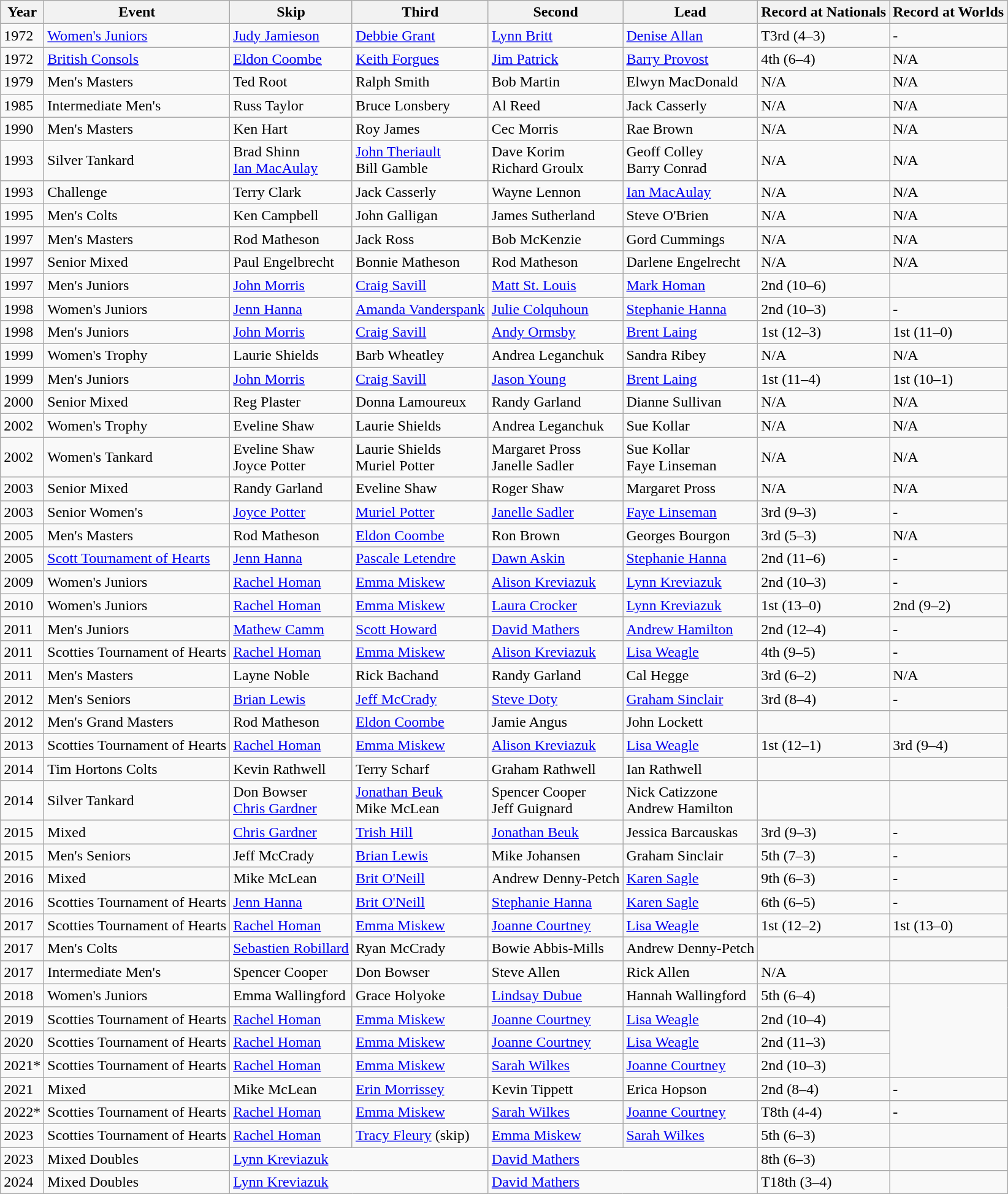<table class="wikitable">
<tr>
<th>Year</th>
<th>Event</th>
<th>Skip</th>
<th>Third</th>
<th>Second</th>
<th>Lead</th>
<th>Record at Nationals</th>
<th>Record at Worlds</th>
</tr>
<tr>
<td>1972</td>
<td><a href='#'>Women's Juniors</a></td>
<td><a href='#'>Judy Jamieson</a></td>
<td><a href='#'>Debbie Grant</a></td>
<td><a href='#'>Lynn Britt</a></td>
<td><a href='#'>Denise Allan</a></td>
<td>T3rd (4–3)</td>
<td>-</td>
</tr>
<tr>
<td>1972</td>
<td><a href='#'>British Consols</a></td>
<td><a href='#'>Eldon Coombe</a></td>
<td><a href='#'>Keith Forgues</a></td>
<td><a href='#'>Jim Patrick</a></td>
<td><a href='#'>Barry Provost</a></td>
<td>4th (6–4)</td>
<td>N/A</td>
</tr>
<tr>
<td>1979</td>
<td>Men's Masters</td>
<td>Ted Root</td>
<td>Ralph Smith</td>
<td>Bob Martin</td>
<td>Elwyn MacDonald</td>
<td>N/A</td>
<td>N/A</td>
</tr>
<tr>
<td>1985</td>
<td>Intermediate Men's</td>
<td>Russ Taylor</td>
<td>Bruce Lonsbery</td>
<td>Al Reed</td>
<td>Jack Casserly</td>
<td>N/A</td>
<td>N/A</td>
</tr>
<tr>
<td>1990</td>
<td>Men's Masters</td>
<td>Ken Hart</td>
<td>Roy James</td>
<td>Cec Morris</td>
<td>Rae Brown</td>
<td>N/A</td>
<td>N/A</td>
</tr>
<tr>
<td>1993</td>
<td>Silver Tankard</td>
<td>Brad Shinn <br> <a href='#'>Ian MacAulay</a></td>
<td><a href='#'>John Theriault</a> <br> Bill Gamble</td>
<td>Dave Korim <br> Richard Groulx</td>
<td>Geoff Colley <br> Barry Conrad</td>
<td>N/A</td>
<td>N/A</td>
</tr>
<tr>
<td>1993</td>
<td>Challenge</td>
<td>Terry Clark</td>
<td>Jack Casserly</td>
<td>Wayne Lennon</td>
<td><a href='#'>Ian MacAulay</a></td>
<td>N/A</td>
<td>N/A</td>
</tr>
<tr>
<td>1995</td>
<td>Men's Colts</td>
<td>Ken Campbell</td>
<td>John Galligan</td>
<td>James Sutherland</td>
<td>Steve O'Brien</td>
<td>N/A</td>
<td>N/A</td>
</tr>
<tr>
<td>1997</td>
<td>Men's Masters</td>
<td>Rod Matheson</td>
<td>Jack Ross</td>
<td>Bob McKenzie</td>
<td>Gord Cummings</td>
<td>N/A</td>
<td>N/A</td>
</tr>
<tr>
<td>1997</td>
<td>Senior Mixed</td>
<td>Paul Engelbrecht</td>
<td>Bonnie Matheson</td>
<td>Rod Matheson</td>
<td>Darlene Engelrecht</td>
<td>N/A</td>
<td>N/A</td>
</tr>
<tr>
<td>1997</td>
<td>Men's Juniors</td>
<td><a href='#'>John Morris</a></td>
<td><a href='#'>Craig Savill</a></td>
<td><a href='#'>Matt St. Louis</a></td>
<td><a href='#'>Mark Homan</a></td>
<td>2nd (10–6)</td>
</tr>
<tr>
<td>1998</td>
<td>Women's Juniors</td>
<td><a href='#'>Jenn Hanna</a></td>
<td><a href='#'>Amanda Vanderspank</a></td>
<td><a href='#'>Julie Colquhoun</a></td>
<td><a href='#'>Stephanie Hanna</a></td>
<td>2nd (10–3)</td>
<td>-</td>
</tr>
<tr>
<td>1998</td>
<td>Men's Juniors</td>
<td><a href='#'>John Morris</a></td>
<td><a href='#'>Craig Savill</a></td>
<td><a href='#'>Andy Ormsby</a></td>
<td><a href='#'>Brent Laing</a></td>
<td>1st (12–3)</td>
<td>1st (11–0)</td>
</tr>
<tr>
<td>1999</td>
<td>Women's Trophy</td>
<td>Laurie Shields</td>
<td>Barb Wheatley</td>
<td>Andrea Leganchuk</td>
<td>Sandra Ribey</td>
<td>N/A</td>
<td>N/A</td>
</tr>
<tr>
<td>1999</td>
<td>Men's Juniors</td>
<td><a href='#'>John Morris</a></td>
<td><a href='#'>Craig Savill</a></td>
<td><a href='#'>Jason Young</a></td>
<td><a href='#'>Brent Laing</a></td>
<td>1st (11–4)</td>
<td>1st (10–1)</td>
</tr>
<tr>
<td>2000</td>
<td>Senior Mixed</td>
<td>Reg Plaster</td>
<td>Donna Lamoureux</td>
<td>Randy Garland</td>
<td>Dianne Sullivan</td>
<td>N/A</td>
<td>N/A</td>
</tr>
<tr>
<td>2002</td>
<td>Women's Trophy</td>
<td>Eveline Shaw</td>
<td>Laurie Shields</td>
<td>Andrea Leganchuk</td>
<td>Sue Kollar</td>
<td>N/A</td>
<td>N/A</td>
</tr>
<tr>
<td>2002</td>
<td>Women's Tankard</td>
<td>Eveline Shaw <br> Joyce Potter</td>
<td>Laurie Shields <br> Muriel Potter</td>
<td>Margaret Pross <br> Janelle Sadler</td>
<td>Sue Kollar <br> Faye Linseman</td>
<td>N/A</td>
<td>N/A</td>
</tr>
<tr>
<td>2003</td>
<td>Senior Mixed</td>
<td>Randy Garland</td>
<td>Eveline Shaw</td>
<td>Roger Shaw</td>
<td>Margaret Pross</td>
<td>N/A</td>
<td>N/A</td>
</tr>
<tr>
<td>2003</td>
<td>Senior Women's</td>
<td><a href='#'>Joyce Potter</a></td>
<td><a href='#'>Muriel Potter</a></td>
<td><a href='#'>Janelle Sadler</a></td>
<td><a href='#'>Faye Linseman</a></td>
<td>3rd (9–3)</td>
<td>-</td>
</tr>
<tr>
<td>2005</td>
<td>Men's Masters</td>
<td>Rod Matheson</td>
<td><a href='#'>Eldon Coombe</a></td>
<td>Ron Brown</td>
<td>Georges Bourgon</td>
<td>3rd (5–3)</td>
<td>N/A</td>
</tr>
<tr>
<td>2005</td>
<td><a href='#'>Scott Tournament of Hearts</a></td>
<td><a href='#'>Jenn Hanna</a></td>
<td><a href='#'>Pascale Letendre</a></td>
<td><a href='#'>Dawn Askin</a></td>
<td><a href='#'>Stephanie Hanna</a></td>
<td>2nd (11–6)</td>
<td>-</td>
</tr>
<tr>
<td>2009</td>
<td>Women's Juniors</td>
<td><a href='#'>Rachel Homan</a></td>
<td><a href='#'>Emma Miskew</a></td>
<td><a href='#'>Alison Kreviazuk</a></td>
<td><a href='#'>Lynn Kreviazuk</a></td>
<td>2nd (10–3)</td>
<td>-</td>
</tr>
<tr>
<td>2010</td>
<td>Women's Juniors</td>
<td><a href='#'>Rachel Homan</a></td>
<td><a href='#'>Emma Miskew</a></td>
<td><a href='#'>Laura Crocker</a></td>
<td><a href='#'>Lynn Kreviazuk</a></td>
<td>1st (13–0)</td>
<td>2nd (9–2)</td>
</tr>
<tr>
<td>2011</td>
<td>Men's Juniors</td>
<td><a href='#'>Mathew Camm</a></td>
<td><a href='#'>Scott Howard</a></td>
<td><a href='#'>David Mathers</a></td>
<td><a href='#'>Andrew Hamilton</a></td>
<td>2nd (12–4)</td>
<td>-</td>
</tr>
<tr>
<td>2011</td>
<td>Scotties Tournament of Hearts</td>
<td><a href='#'>Rachel Homan</a></td>
<td><a href='#'>Emma Miskew</a></td>
<td><a href='#'>Alison Kreviazuk</a></td>
<td><a href='#'>Lisa Weagle</a></td>
<td>4th (9–5)</td>
<td>-</td>
</tr>
<tr>
<td>2011</td>
<td>Men's Masters</td>
<td>Layne Noble</td>
<td>Rick Bachand</td>
<td>Randy Garland</td>
<td>Cal Hegge</td>
<td>3rd (6–2)</td>
<td>N/A</td>
</tr>
<tr>
<td>2012</td>
<td>Men's Seniors</td>
<td><a href='#'>Brian Lewis</a></td>
<td><a href='#'>Jeff McCrady</a></td>
<td><a href='#'>Steve Doty</a></td>
<td><a href='#'>Graham Sinclair</a></td>
<td>3rd (8–4)</td>
<td>-</td>
</tr>
<tr>
<td>2012</td>
<td>Men's Grand Masters</td>
<td>Rod Matheson</td>
<td><a href='#'>Eldon Coombe</a></td>
<td>Jamie Angus</td>
<td>John Lockett</td>
<td></td>
<td></td>
</tr>
<tr>
<td>2013</td>
<td>Scotties Tournament of Hearts</td>
<td><a href='#'>Rachel Homan</a></td>
<td><a href='#'>Emma Miskew</a></td>
<td><a href='#'>Alison Kreviazuk</a></td>
<td><a href='#'>Lisa Weagle</a></td>
<td>1st (12–1)</td>
<td>3rd (9–4)</td>
</tr>
<tr>
<td>2014</td>
<td>Tim Hortons Colts</td>
<td>Kevin Rathwell</td>
<td>Terry Scharf</td>
<td>Graham Rathwell</td>
<td>Ian Rathwell</td>
<td></td>
<td></td>
</tr>
<tr>
<td>2014</td>
<td>Silver Tankard</td>
<td>Don Bowser <br> <a href='#'>Chris Gardner</a></td>
<td><a href='#'>Jonathan Beuk</a> <br> Mike McLean</td>
<td>Spencer Cooper <br> Jeff Guignard</td>
<td>Nick Catizzone <br> Andrew Hamilton</td>
<td></td>
<td></td>
</tr>
<tr>
<td>2015</td>
<td>Mixed</td>
<td><a href='#'>Chris Gardner</a></td>
<td><a href='#'>Trish Hill</a></td>
<td><a href='#'>Jonathan Beuk</a></td>
<td>Jessica Barcauskas</td>
<td>3rd (9–3)</td>
<td>-</td>
</tr>
<tr>
<td>2015</td>
<td>Men's Seniors</td>
<td>Jeff McCrady</td>
<td><a href='#'>Brian Lewis</a></td>
<td>Mike Johansen</td>
<td>Graham Sinclair</td>
<td>5th (7–3)</td>
<td>-</td>
</tr>
<tr>
<td>2016</td>
<td>Mixed</td>
<td>Mike McLean</td>
<td><a href='#'>Brit O'Neill</a></td>
<td>Andrew Denny-Petch</td>
<td><a href='#'>Karen Sagle</a></td>
<td>9th (6–3)</td>
<td>-</td>
</tr>
<tr>
<td>2016</td>
<td>Scotties Tournament of Hearts</td>
<td><a href='#'>Jenn Hanna</a></td>
<td><a href='#'>Brit O'Neill</a></td>
<td><a href='#'>Stephanie Hanna</a></td>
<td><a href='#'>Karen Sagle</a></td>
<td>6th (6–5)</td>
<td>-</td>
</tr>
<tr>
<td>2017</td>
<td>Scotties Tournament of Hearts</td>
<td><a href='#'>Rachel Homan</a></td>
<td><a href='#'>Emma Miskew</a></td>
<td><a href='#'>Joanne Courtney</a></td>
<td><a href='#'>Lisa Weagle</a></td>
<td>1st (12–2)</td>
<td>1st (13–0)</td>
</tr>
<tr>
<td>2017</td>
<td>Men's Colts</td>
<td><a href='#'>Sebastien Robillard</a></td>
<td>Ryan McCrady</td>
<td>Bowie Abbis-Mills</td>
<td>Andrew Denny-Petch</td>
<td></td>
<td></td>
</tr>
<tr>
<td>2017</td>
<td>Intermediate Men's</td>
<td>Spencer Cooper</td>
<td>Don Bowser</td>
<td>Steve Allen</td>
<td>Rick Allen</td>
<td>N/A</td>
<td></td>
</tr>
<tr>
<td>2018</td>
<td>Women's Juniors</td>
<td>Emma Wallingford</td>
<td>Grace Holyoke</td>
<td><a href='#'>Lindsay Dubue</a></td>
<td>Hannah Wallingford</td>
<td>5th (6–4)</td>
</tr>
<tr>
<td>2019</td>
<td>Scotties Tournament of Hearts</td>
<td><a href='#'>Rachel Homan</a></td>
<td><a href='#'>Emma Miskew</a></td>
<td><a href='#'>Joanne Courtney</a></td>
<td><a href='#'>Lisa Weagle</a></td>
<td>2nd (10–4)</td>
</tr>
<tr>
<td>2020</td>
<td>Scotties Tournament of Hearts</td>
<td><a href='#'>Rachel Homan</a></td>
<td><a href='#'>Emma Miskew</a></td>
<td><a href='#'>Joanne Courtney</a></td>
<td><a href='#'>Lisa Weagle</a></td>
<td>2nd (11–3)</td>
</tr>
<tr>
<td>2021*</td>
<td>Scotties Tournament of Hearts</td>
<td><a href='#'>Rachel Homan</a></td>
<td><a href='#'>Emma Miskew</a></td>
<td><a href='#'>Sarah Wilkes</a></td>
<td><a href='#'>Joanne Courtney</a></td>
<td>2nd (10–3)</td>
</tr>
<tr>
<td>2021</td>
<td>Mixed</td>
<td>Mike McLean</td>
<td><a href='#'>Erin Morrissey</a></td>
<td>Kevin Tippett</td>
<td>Erica Hopson</td>
<td>2nd (8–4)</td>
<td>-</td>
</tr>
<tr>
<td>2022*</td>
<td>Scotties Tournament of Hearts</td>
<td><a href='#'>Rachel Homan</a></td>
<td><a href='#'>Emma Miskew</a></td>
<td><a href='#'>Sarah Wilkes</a></td>
<td><a href='#'>Joanne Courtney</a></td>
<td>T8th (4-4)</td>
<td>-</td>
</tr>
<tr>
<td>2023</td>
<td>Scotties Tournament of Hearts</td>
<td><a href='#'>Rachel Homan</a></td>
<td><a href='#'>Tracy Fleury</a> (skip)</td>
<td><a href='#'>Emma Miskew</a></td>
<td><a href='#'>Sarah Wilkes</a></td>
<td>5th (6–3)</td>
<td></td>
</tr>
<tr>
<td>2023</td>
<td>Mixed Doubles</td>
<td colspan="2"><a href='#'>Lynn Kreviazuk</a></td>
<td colspan="2"><a href='#'>David Mathers</a></td>
<td>8th (6–3)</td>
<td></td>
</tr>
<tr>
<td>2024</td>
<td>Mixed Doubles</td>
<td colspan="2"><a href='#'>Lynn Kreviazuk</a></td>
<td colspan="2"><a href='#'>David Mathers</a></td>
<td>T18th (3–4)</td>
<td></td>
</tr>
</table>
